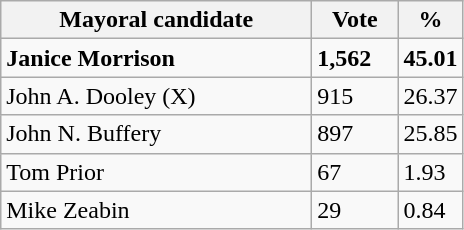<table class="wikitable">
<tr>
<th width="200px">Mayoral candidate</th>
<th width="50px">Vote</th>
<th width="30px">%</th>
</tr>
<tr>
<td><strong>Janice Morrison</strong> </td>
<td><strong>1,562</strong></td>
<td><strong>45.01</strong></td>
</tr>
<tr>
<td>John A. Dooley (X)</td>
<td>915</td>
<td>26.37</td>
</tr>
<tr>
<td>John N. Buffery</td>
<td>897</td>
<td>25.85</td>
</tr>
<tr>
<td>Tom Prior</td>
<td>67</td>
<td>1.93</td>
</tr>
<tr>
<td>Mike Zeabin</td>
<td>29</td>
<td>0.84</td>
</tr>
</table>
